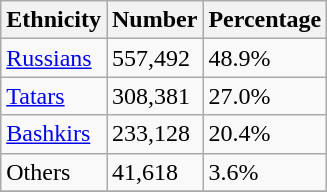<table class="wikitable">
<tr>
<th>Ethnicity</th>
<th>Number</th>
<th>Percentage</th>
</tr>
<tr>
<td><a href='#'>Russians</a></td>
<td>557,492</td>
<td>48.9%</td>
</tr>
<tr>
<td><a href='#'>Tatars</a></td>
<td>308,381</td>
<td>27.0%</td>
</tr>
<tr>
<td><a href='#'>Bashkirs</a></td>
<td>233,128</td>
<td>20.4%</td>
</tr>
<tr>
<td>Others</td>
<td>41,618</td>
<td>3.6%</td>
</tr>
<tr>
</tr>
</table>
